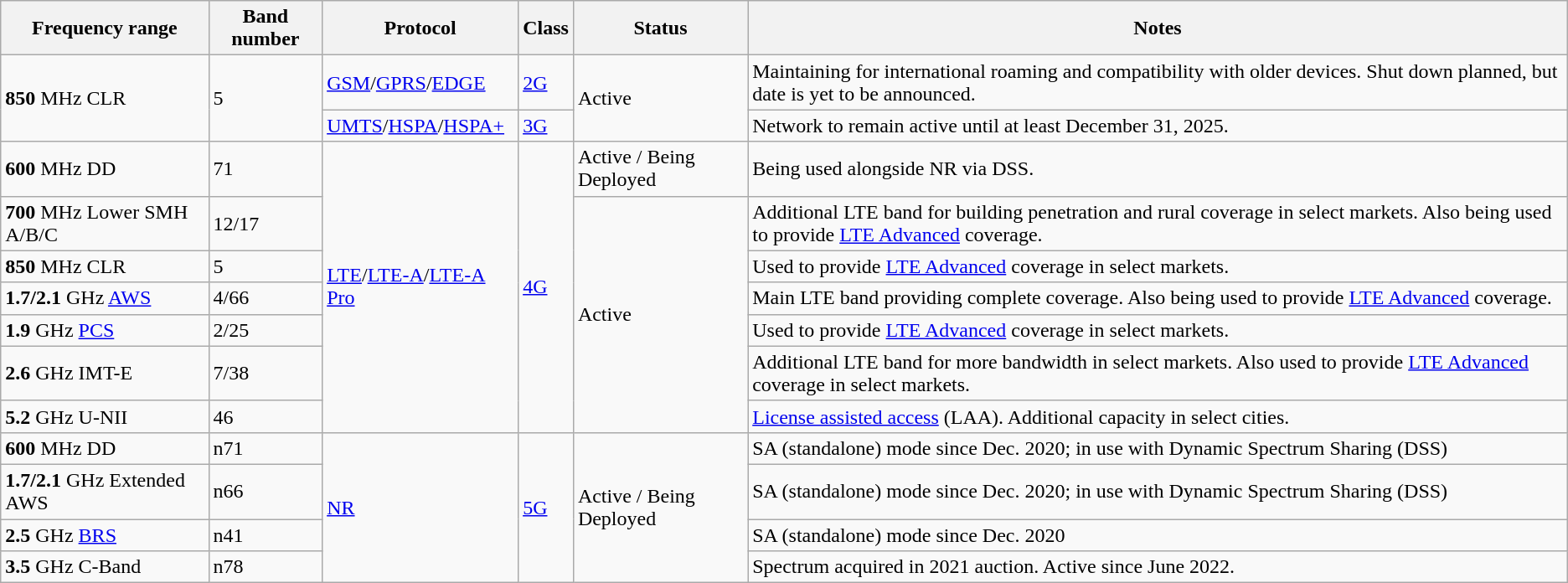<table class="wikitable sortable">
<tr>
<th>Frequency range</th>
<th>Band number</th>
<th>Protocol</th>
<th>Class</th>
<th>Status</th>
<th>Notes</th>
</tr>
<tr>
<td rowspan="2"><strong>850</strong> MHz CLR</td>
<td rowspan="2">5</td>
<td><a href='#'>GSM</a>/<a href='#'>GPRS</a>/<a href='#'>EDGE</a></td>
<td><a href='#'>2G</a></td>
<td rowspan="2">Active</td>
<td>Maintaining for international roaming and compatibility with older devices. Shut down planned, but date is yet to be announced.</td>
</tr>
<tr>
<td><a href='#'>UMTS</a>/<a href='#'>HSPA</a>/<a href='#'>HSPA+</a></td>
<td><a href='#'>3G</a></td>
<td>Network to remain active until at least December 31, 2025.</td>
</tr>
<tr>
<td><strong>600</strong> MHz DD</td>
<td>71</td>
<td rowspan="7"><a href='#'>LTE</a>/<a href='#'>LTE-A</a>/<a href='#'>LTE-A Pro</a></td>
<td rowspan="7"><a href='#'>4G</a></td>
<td>Active / Being Deployed</td>
<td>Being used alongside NR via DSS.</td>
</tr>
<tr>
<td><strong>700</strong> MHz Lower SMH A/B/C</td>
<td>12/17</td>
<td rowspan=6">Active</td>
<td>Additional LTE band for building penetration and rural coverage in select markets. Also being used to provide <a href='#'>LTE Advanced</a> coverage.</td>
</tr>
<tr>
<td><strong>850</strong> MHz CLR</td>
<td>5</td>
<td>Used to provide <a href='#'>LTE Advanced</a> coverage in select markets.</td>
</tr>
<tr>
<td><strong>1.7/2.1</strong> GHz <a href='#'>AWS</a></td>
<td>4/66</td>
<td>Main LTE band providing complete coverage. Also being used to provide <a href='#'>LTE Advanced</a> coverage.</td>
</tr>
<tr>
<td><strong>1.9</strong> GHz <a href='#'>PCS</a></td>
<td>2/25</td>
<td>Used to provide <a href='#'>LTE Advanced</a> coverage in select markets.</td>
</tr>
<tr>
<td><strong>2.6</strong> GHz IMT-E</td>
<td>7/38</td>
<td>Additional LTE band for more bandwidth in select markets. Also used to provide <a href='#'>LTE Advanced</a> coverage in select markets.</td>
</tr>
<tr>
<td><strong>5.2</strong> GHz U-NII</td>
<td>46</td>
<td><a href='#'>License assisted access</a> (LAA). Additional capacity in select cities.</td>
</tr>
<tr>
<td><strong>600</strong> MHz DD</td>
<td>n71</td>
<td rowspan="4"><a href='#'>NR</a></td>
<td rowspan="4"><a href='#'>5G</a></td>
<td rowspan="4">Active / Being Deployed</td>
<td>SA (standalone) mode since Dec. 2020; in use with Dynamic Spectrum Sharing (DSS)</td>
</tr>
<tr>
<td><strong>1.7/2.1</strong> GHz Extended AWS</td>
<td>n66</td>
<td>SA (standalone) mode since Dec. 2020; in use with Dynamic Spectrum Sharing (DSS)</td>
</tr>
<tr>
<td><strong>2.5</strong> GHz <a href='#'>BRS</a></td>
<td>n41</td>
<td>SA (standalone) mode since Dec. 2020</td>
</tr>
<tr>
<td><strong>3.5</strong> GHz C-Band</td>
<td>n78</td>
<td>Spectrum acquired in 2021 auction. Active since June 2022.</td>
</tr>
</table>
